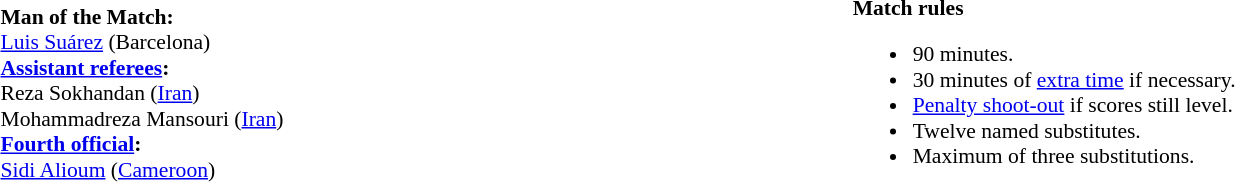<table style="width:100%; font-size:90%;">
<tr>
<td><br><strong>Man of the Match:</strong>
<br><a href='#'>Luis Suárez</a> (Barcelona)<br><strong><a href='#'>Assistant referees</a>:</strong>
<br>Reza Sokhandan (<a href='#'>Iran</a>)
<br>Mohammadreza Mansouri (<a href='#'>Iran</a>)
<br><strong><a href='#'>Fourth official</a>:</strong>
<br><a href='#'>Sidi Alioum</a> (<a href='#'>Cameroon</a>)</td>
<td style="width:55%; vertical-align:top;"><br><strong>Match rules</strong><ul><li>90 minutes.</li><li>30 minutes of <a href='#'>extra time</a> if necessary.</li><li><a href='#'>Penalty shoot-out</a> if scores still level.</li><li>Twelve named substitutes.</li><li>Maximum of three substitutions.</li></ul></td>
</tr>
</table>
